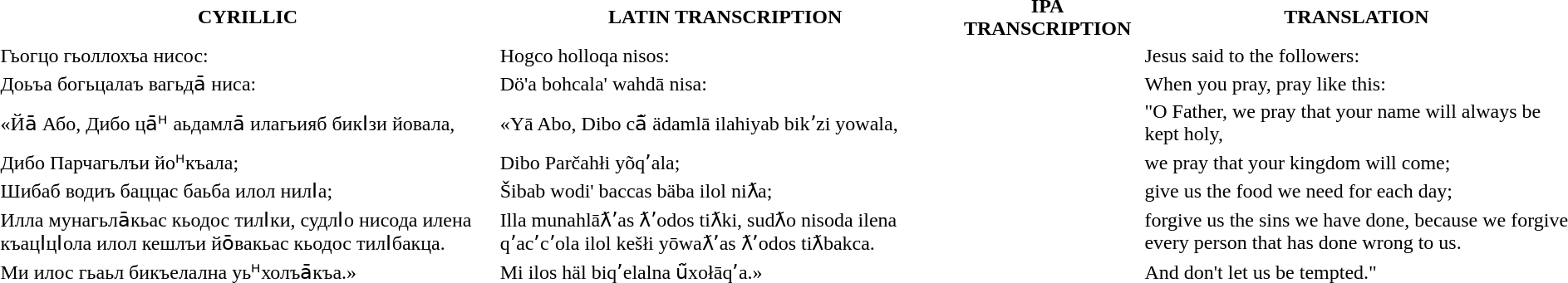<table>
<tr>
<th>CYRILLIC</th>
<th>LATIN TRANSCRIPTION</th>
<th>IPA TRANSCRIPTION</th>
<th>TRANSLATION</th>
</tr>
<tr>
<td>Гьогцо гьоллохъа нисос:</td>
<td>Hogco holloqa nisos:</td>
<td></td>
<td>Jesus said to the followers:</td>
</tr>
<tr>
<td>Доьъа богьцалаъ вагьда̄ ниса:</td>
<td>Dö'a bohcala' wahdā nisa:</td>
<td></td>
<td>When you pray, pray like this:</td>
</tr>
<tr>
<td>«Йа̄ Або, Дибо ца̄ᵸ аьдамла̄ илагьияб бикӀзи йовала,</td>
<td>«Yā Abo, Dibo cā̃ ädamlā ilahiyab bikʼzi yowala,</td>
<td></td>
<td>"O Father, we pray that your name will always be kept holy,</td>
</tr>
<tr>
<td>Дибо Парчагьлъи йоᵸкъала;</td>
<td>Dibo Parčahłi yõqʼala;</td>
<td></td>
<td>we pray that your kingdom will come;</td>
</tr>
<tr>
<td>Шибаб водиъ баццас баьба илол нилӀа;</td>
<td>Šibab wodi' baccas bäba ilol niƛa;</td>
<td></td>
<td>give us the food we need for each day;</td>
</tr>
<tr>
<td>Илла мунагьла̄кьас кьодос тилӀки, судлӀо нисода илена къацӀцӀола илол кешлъи йо̄вакьас кьодос тилӀбакца.</td>
<td>Illa munahlāƛʼas ƛʼodos tiƛki, sudƛo nisoda ilena qʼacʼcʼola ilol kešłi yōwaƛʼas ƛʼodos tiƛbakca.</td>
<td></td>
<td>forgive us the sins we have done, because we forgive every person that has done wrong to us.</td>
</tr>
<tr>
<td>Ми илос гьаьл бикъелална уьᵸхолъа̄къа.»</td>
<td>Mi ilos häl biqʼelalna ü̃xołāqʼa.»</td>
<td></td>
<td>And don't let us be tempted."</td>
</tr>
</table>
